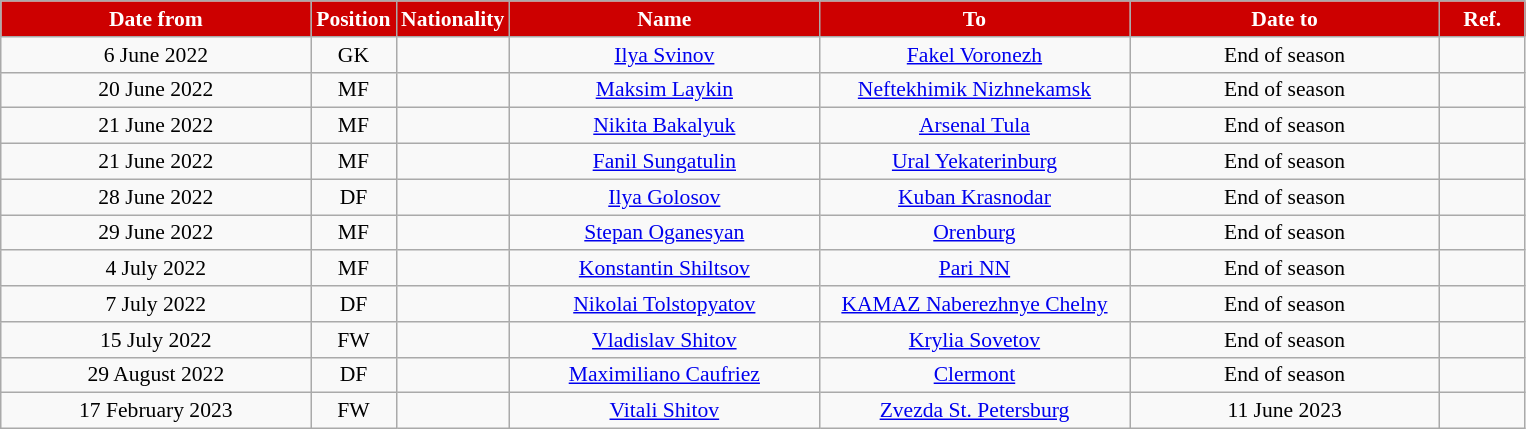<table class="wikitable" style="text-align:center; font-size:90%; ">
<tr>
<th style="background:#CD0000; color:white; width:200px;">Date from</th>
<th style="background:#CD0000; color:white; width:50px;">Position</th>
<th style="background:#CD0000; color:white; width:50px;">Nationality</th>
<th style="background:#CD0000; color:white; width:200px;">Name</th>
<th style="background:#CD0000; color:white; width:200px;">To</th>
<th style="background:#CD0000; color:white; width:200px;">Date to</th>
<th style="background:#CD0000; color:white; width:50px;">Ref.</th>
</tr>
<tr>
<td>6 June 2022</td>
<td>GK</td>
<td></td>
<td><a href='#'>Ilya Svinov</a></td>
<td><a href='#'>Fakel Voronezh</a></td>
<td>End of season</td>
<td></td>
</tr>
<tr>
<td>20 June 2022</td>
<td>MF</td>
<td></td>
<td><a href='#'>Maksim Laykin</a></td>
<td><a href='#'>Neftekhimik Nizhnekamsk</a></td>
<td>End of season</td>
<td></td>
</tr>
<tr>
<td>21 June 2022</td>
<td>MF</td>
<td></td>
<td><a href='#'>Nikita Bakalyuk</a></td>
<td><a href='#'>Arsenal Tula</a></td>
<td>End of season</td>
<td></td>
</tr>
<tr>
<td>21 June 2022</td>
<td>MF</td>
<td></td>
<td><a href='#'>Fanil Sungatulin</a></td>
<td><a href='#'>Ural Yekaterinburg</a></td>
<td>End of season</td>
<td></td>
</tr>
<tr>
<td>28 June 2022</td>
<td>DF</td>
<td></td>
<td><a href='#'>Ilya Golosov</a></td>
<td><a href='#'>Kuban Krasnodar</a></td>
<td>End of season</td>
<td></td>
</tr>
<tr>
<td>29 June 2022</td>
<td>MF</td>
<td></td>
<td><a href='#'>Stepan Oganesyan</a></td>
<td><a href='#'>Orenburg</a></td>
<td>End of season</td>
<td></td>
</tr>
<tr>
<td>4 July 2022</td>
<td>MF</td>
<td></td>
<td><a href='#'>Konstantin Shiltsov</a></td>
<td><a href='#'>Pari NN</a></td>
<td>End of season</td>
<td></td>
</tr>
<tr>
<td>7 July 2022</td>
<td>DF</td>
<td></td>
<td><a href='#'>Nikolai Tolstopyatov</a></td>
<td><a href='#'>KAMAZ Naberezhnye Chelny</a></td>
<td>End of season</td>
<td></td>
</tr>
<tr>
<td>15 July 2022</td>
<td>FW</td>
<td></td>
<td><a href='#'>Vladislav Shitov</a></td>
<td><a href='#'>Krylia Sovetov</a></td>
<td>End of season</td>
<td></td>
</tr>
<tr>
<td>29 August 2022</td>
<td>DF</td>
<td></td>
<td><a href='#'>Maximiliano Caufriez</a></td>
<td><a href='#'>Clermont</a></td>
<td>End of season</td>
<td></td>
</tr>
<tr>
<td>17 February 2023</td>
<td>FW</td>
<td></td>
<td><a href='#'>Vitali Shitov</a></td>
<td><a href='#'>Zvezda St. Petersburg</a></td>
<td>11 June 2023</td>
<td></td>
</tr>
</table>
